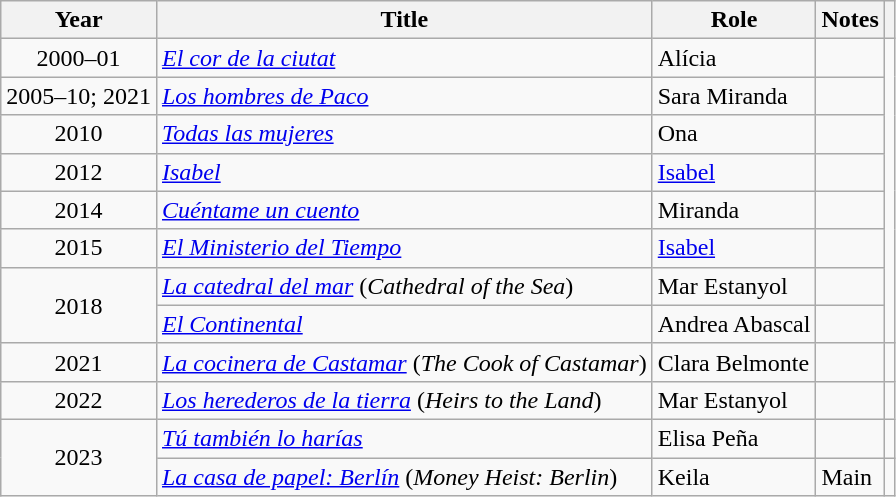<table class="wikitable sortable">
<tr>
<th>Year</th>
<th>Title</th>
<th>Role</th>
<th>Notes</th>
<th></th>
</tr>
<tr>
<td align = "center">2000–01</td>
<td><em><a href='#'>El cor de la ciutat</a></em></td>
<td>Alícia</td>
<td></td>
</tr>
<tr>
<td align = "center">2005–10; 2021</td>
<td><em><a href='#'>Los hombres de Paco</a></em></td>
<td>Sara Miranda</td>
<td></td>
</tr>
<tr>
<td align = "center">2010</td>
<td><em><a href='#'>Todas las mujeres</a></em></td>
<td>Ona</td>
<td></td>
</tr>
<tr>
<td align = "center">2012</td>
<td><em><a href='#'>Isabel</a></em></td>
<td><a href='#'>Isabel</a></td>
<td></td>
</tr>
<tr>
<td align = "center">2014</td>
<td><em><a href='#'>Cuéntame un cuento</a></em></td>
<td>Miranda</td>
<td></td>
</tr>
<tr>
<td align = "center">2015</td>
<td><em><a href='#'>El Ministerio del Tiempo</a></em></td>
<td><a href='#'>Isabel</a></td>
<td></td>
</tr>
<tr>
<td rowspan="2" align = "center">2018</td>
<td><em><a href='#'>La catedral del mar</a></em> (<em>Cathedral of the Sea</em>)</td>
<td>Mar Estanyol</td>
<td></td>
</tr>
<tr>
<td><em><a href='#'>El Continental</a></em></td>
<td>Andrea Abascal</td>
<td></td>
</tr>
<tr>
<td align = "center">2021</td>
<td><em><a href='#'>La cocinera de Castamar</a></em> (<em>The Cook of Castamar</em>)</td>
<td>Clara Belmonte</td>
<td></td>
<td align = "center"></td>
</tr>
<tr>
<td align = "center">2022</td>
<td><em><a href='#'>Los herederos de la tierra</a></em> (<em>Heirs to the Land</em>)</td>
<td>Mar Estanyol</td>
<td></td>
</tr>
<tr>
<td rowspan = "2" align = "center">2023</td>
<td><em><a href='#'>Tú también lo harías</a></em></td>
<td>Elisa Peña</td>
<td></td>
<td align = "center"></td>
</tr>
<tr>
<td><em><a href='#'>La casa de papel: Berlín</a></em> (<em>Money Heist: Berlin</em>)</td>
<td>Keila</td>
<td>Main</td>
<td align = "center"></td>
</tr>
</table>
